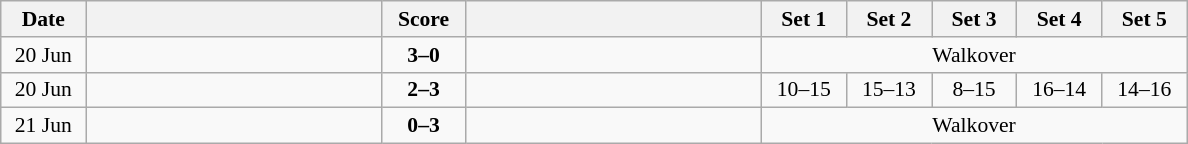<table class="wikitable" style="text-align: center; font-size:90% ">
<tr>
<th width="50">Date</th>
<th align="right" width="190"></th>
<th width="50">Score</th>
<th align="left" width="190"></th>
<th width="50">Set 1</th>
<th width="50">Set 2</th>
<th width="50">Set 3</th>
<th width="50">Set 4</th>
<th width="50">Set 5</th>
</tr>
<tr>
<td>20 Jun</td>
<td align=right><strong></strong></td>
<td align=center><strong>3–0</strong></td>
<td align=left></td>
<td colspan=5>Walkover</td>
</tr>
<tr>
<td>20 Jun</td>
<td align=right></td>
<td align=center><strong>2–3</strong></td>
<td align=left><strong></strong></td>
<td>10–15</td>
<td>15–13</td>
<td>8–15</td>
<td>16–14</td>
<td>14–16</td>
</tr>
<tr>
<td>21 Jun</td>
<td align=right></td>
<td align=center><strong>0–3</strong></td>
<td align=left><strong></strong></td>
<td colspan=5>Walkover</td>
</tr>
</table>
